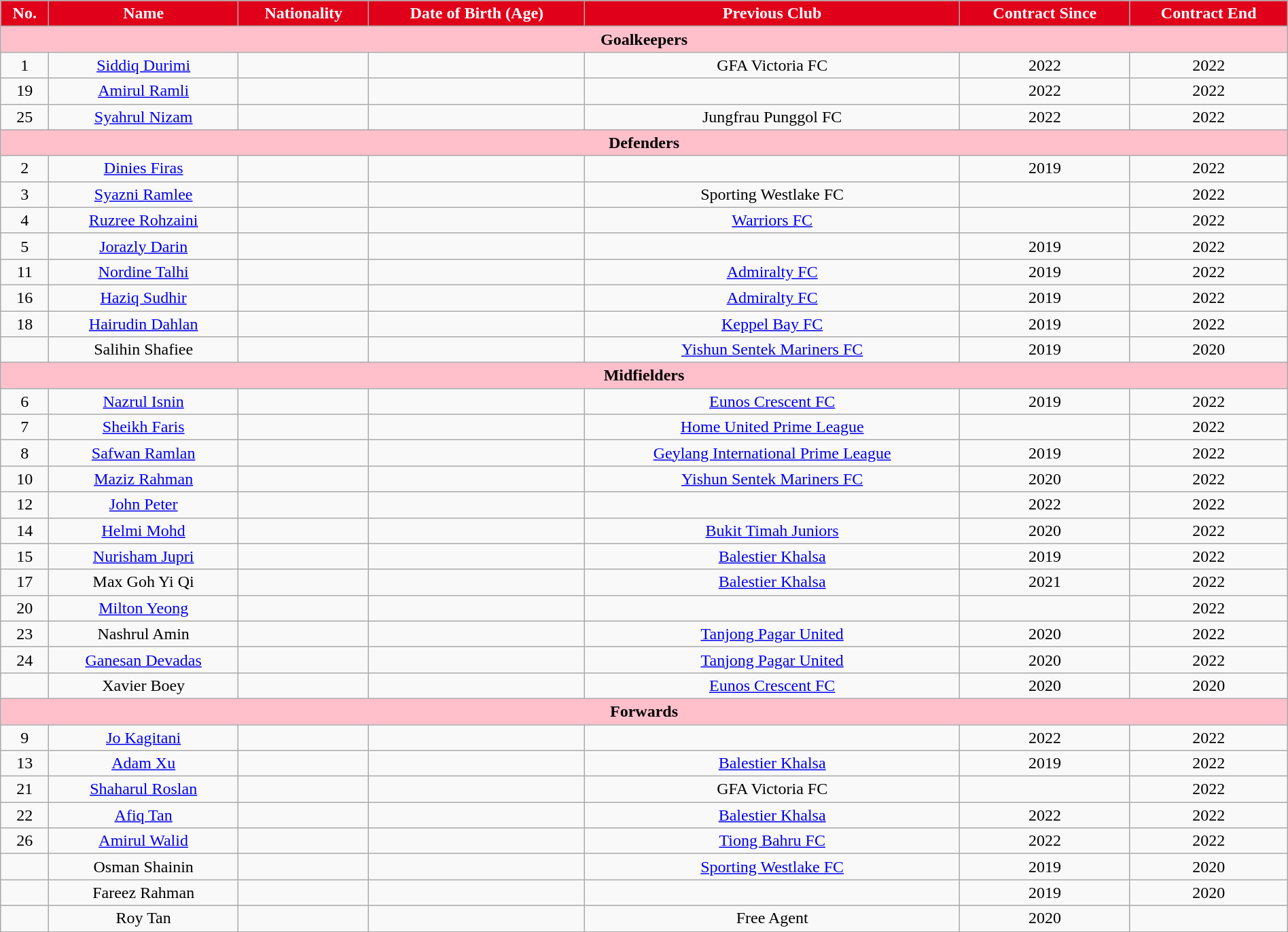<table class="wikitable" style="text-align:center; font-size:100%; width:100%;">
<tr>
<th style="background:#e1001a; color:white; text-align:center;">No.</th>
<th style="background:#e1001a; color:white; text-align:center;">Name</th>
<th style="background:#e1001a; color:white; text-align:center;">Nationality</th>
<th style="background:#e1001a; color:white; text-align:center;">Date of Birth (Age)</th>
<th style="background:#e1001a; color:white; text-align:center;">Previous Club</th>
<th style="background:#e1001a; color:white; text-align:center;">Contract Since</th>
<th style="background:#e1001a; color:white; text-align:center;">Contract End</th>
</tr>
<tr>
<th colspan="8" style="background:pink; color:black; text-align:center;">Goalkeepers</th>
</tr>
<tr>
<td>1</td>
<td><a href='#'>Siddiq Durimi</a></td>
<td></td>
<td></td>
<td> GFA Victoria FC</td>
<td>2022</td>
<td>2022</td>
</tr>
<tr>
<td>19</td>
<td><a href='#'>Amirul Ramli</a></td>
<td></td>
<td></td>
<td></td>
<td>2022</td>
<td>2022</td>
</tr>
<tr>
<td>25</td>
<td><a href='#'>Syahrul Nizam</a></td>
<td></td>
<td></td>
<td> Jungfrau Punggol FC</td>
<td>2022</td>
<td>2022</td>
</tr>
<tr>
<th colspan="8" style="background:pink; color:black; text-align:center;">Defenders</th>
</tr>
<tr>
<td>2</td>
<td><a href='#'>Dinies Firas</a></td>
<td></td>
<td></td>
<td></td>
<td>2019</td>
<td>2022</td>
</tr>
<tr>
<td>3</td>
<td><a href='#'>Syazni Ramlee</a></td>
<td></td>
<td></td>
<td> Sporting Westlake FC</td>
<td></td>
<td>2022</td>
</tr>
<tr>
<td>4</td>
<td><a href='#'>Ruzree Rohzaini</a></td>
<td></td>
<td></td>
<td> <a href='#'>Warriors FC</a></td>
<td></td>
<td>2022</td>
</tr>
<tr>
<td>5</td>
<td><a href='#'>Jorazly Darin</a></td>
<td></td>
<td></td>
<td></td>
<td>2019</td>
<td>2022</td>
</tr>
<tr>
<td>11</td>
<td><a href='#'>Nordine Talhi</a></td>
<td></td>
<td></td>
<td> <a href='#'>Admiralty FC</a></td>
<td>2019</td>
<td>2022</td>
</tr>
<tr>
<td>16</td>
<td><a href='#'>Haziq Sudhir</a></td>
<td></td>
<td></td>
<td> <a href='#'>Admiralty FC</a></td>
<td>2019</td>
<td>2022</td>
</tr>
<tr>
<td>18</td>
<td><a href='#'>Hairudin Dahlan</a></td>
<td></td>
<td></td>
<td> <a href='#'>Keppel Bay FC</a></td>
<td>2019</td>
<td>2022</td>
</tr>
<tr>
<td></td>
<td>Salihin Shafiee</td>
<td></td>
<td></td>
<td> <a href='#'>Yishun Sentek Mariners FC</a></td>
<td>2019</td>
<td>2020</td>
</tr>
<tr>
<th colspan="8" style="background:pink; color:black; text-align:center;">Midfielders</th>
</tr>
<tr>
<td>6</td>
<td><a href='#'>Nazrul Isnin</a></td>
<td></td>
<td></td>
<td> <a href='#'>Eunos Crescent FC</a></td>
<td>2019</td>
<td>2022</td>
</tr>
<tr>
<td>7</td>
<td><a href='#'>Sheikh Faris</a></td>
<td></td>
<td></td>
<td> <a href='#'>Home United Prime League</a></td>
<td></td>
<td>2022</td>
</tr>
<tr>
<td>8</td>
<td><a href='#'>Safwan Ramlan</a></td>
<td></td>
<td></td>
<td> <a href='#'>Geylang International Prime League</a></td>
<td>2019</td>
<td>2022</td>
</tr>
<tr>
<td>10</td>
<td><a href='#'>Maziz Rahman</a></td>
<td></td>
<td></td>
<td> <a href='#'>Yishun Sentek Mariners FC</a></td>
<td>2020</td>
<td>2022</td>
</tr>
<tr>
<td>12</td>
<td><a href='#'>John Peter</a></td>
<td></td>
<td></td>
<td></td>
<td>2022</td>
<td>2022</td>
</tr>
<tr>
<td>14</td>
<td><a href='#'>Helmi Mohd</a></td>
<td></td>
<td></td>
<td> <a href='#'>Bukit Timah Juniors</a></td>
<td>2020</td>
<td>2022</td>
</tr>
<tr>
<td>15</td>
<td><a href='#'>Nurisham Jupri</a></td>
<td></td>
<td></td>
<td> <a href='#'>Balestier Khalsa</a></td>
<td>2019</td>
<td>2022</td>
</tr>
<tr>
<td>17</td>
<td>Max Goh Yi Qi</td>
<td></td>
<td></td>
<td> <a href='#'>Balestier Khalsa</a></td>
<td>2021</td>
<td>2022</td>
</tr>
<tr>
<td>20</td>
<td><a href='#'>Milton Yeong</a></td>
<td></td>
<td></td>
<td></td>
<td></td>
<td>2022</td>
</tr>
<tr>
<td>23</td>
<td>Nashrul Amin</td>
<td></td>
<td></td>
<td> <a href='#'>Tanjong Pagar United</a></td>
<td>2020</td>
<td>2022</td>
</tr>
<tr>
<td>24</td>
<td><a href='#'>Ganesan Devadas</a></td>
<td></td>
<td></td>
<td> <a href='#'>Tanjong Pagar United</a></td>
<td>2020</td>
<td>2022</td>
</tr>
<tr>
<td></td>
<td>Xavier Boey</td>
<td></td>
<td></td>
<td> <a href='#'>Eunos Crescent FC</a></td>
<td>2020</td>
<td>2020</td>
</tr>
<tr>
<th colspan="8" style="background:pink; color:black; text-align:center;">Forwards</th>
</tr>
<tr>
<td>9</td>
<td><a href='#'>Jo Kagitani</a></td>
<td></td>
<td></td>
<td></td>
<td>2022</td>
<td>2022</td>
</tr>
<tr>
<td>13</td>
<td><a href='#'>Adam Xu</a></td>
<td></td>
<td></td>
<td> <a href='#'>Balestier Khalsa</a></td>
<td>2019</td>
<td>2022</td>
</tr>
<tr>
<td>21</td>
<td><a href='#'>Shaharul Roslan</a></td>
<td></td>
<td></td>
<td> GFA Victoria FC</td>
<td></td>
<td>2022</td>
</tr>
<tr>
<td>22</td>
<td><a href='#'>Afiq Tan</a></td>
<td></td>
<td></td>
<td> <a href='#'>Balestier Khalsa</a></td>
<td>2022</td>
<td>2022</td>
</tr>
<tr>
<td>26</td>
<td><a href='#'>Amirul Walid</a></td>
<td></td>
<td></td>
<td> <a href='#'>Tiong Bahru FC</a></td>
<td>2022</td>
<td>2022</td>
</tr>
<tr>
<td></td>
<td>Osman Shainin</td>
<td></td>
<td></td>
<td> <a href='#'>Sporting Westlake FC</a></td>
<td>2019</td>
<td>2020</td>
</tr>
<tr>
<td></td>
<td>Fareez Rahman</td>
<td></td>
<td></td>
<td></td>
<td>2019</td>
<td>2020</td>
</tr>
<tr>
<td></td>
<td>Roy Tan</td>
<td></td>
<td></td>
<td>Free Agent</td>
<td>2020</td>
<td></td>
</tr>
<tr>
</tr>
</table>
